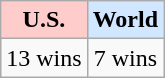<table class="wikitable" style="text-align: center;">
<tr>
<td bgcolor=#ffcccc><strong>U.S.</strong></td>
<td bgcolor=#d0e7ff><strong>World</strong></td>
</tr>
<tr>
<td>13 wins</td>
<td>7 wins</td>
</tr>
</table>
